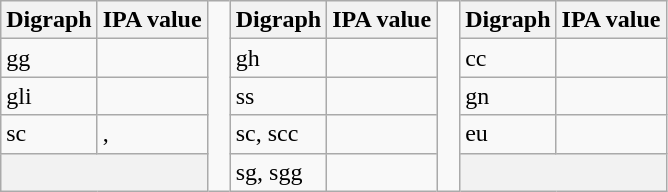<table class="wikitable">
<tr>
<th scope="col">Digraph</th>
<th scope="col">IPA value</th>
<td rowspan="8" style="border-top: none; border-bottom: none; background-color: transparent; width: 0.5em;"></td>
<th scope="col">Digraph</th>
<th scope="col">IPA value</th>
<td rowspan="8" style="border-top: none; border-bottom: none; background-color: transparent; width: 0.5em;"></td>
<th scope="col">Digraph</th>
<th scope="col">IPA value</th>
</tr>
<tr>
<td>gg</td>
<td></td>
<td>gh</td>
<td></td>
<td>cc</td>
<td></td>
</tr>
<tr>
<td>gli</td>
<td></td>
<td>ss</td>
<td></td>
<td>gn</td>
<td></td>
</tr>
<tr>
<td>sc</td>
<td>, </td>
<td>sc, scc</td>
<td></td>
<td>eu</td>
<td></td>
</tr>
<tr>
<th colspan=2></th>
<td>sg, sgg</td>
<td></td>
<th colspan=2></th>
</tr>
</table>
